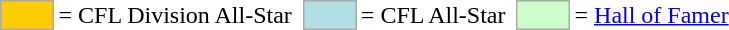<table>
<tr>
<td style="background-color:#FFCC00; border:1px solid #aaaaaa; width:2em;"></td>
<td>= CFL Division All-Star</td>
<td></td>
<td style="background-color:#B0E0E6; border:1px solid #aaaaaa; width:2em;"></td>
<td>= CFL All-Star</td>
<td></td>
<td style="background-color:#CCFFCC; border:1px solid #aaaaaa; width:2em;"></td>
<td>= <a href='#'>Hall of Famer</a></td>
</tr>
</table>
